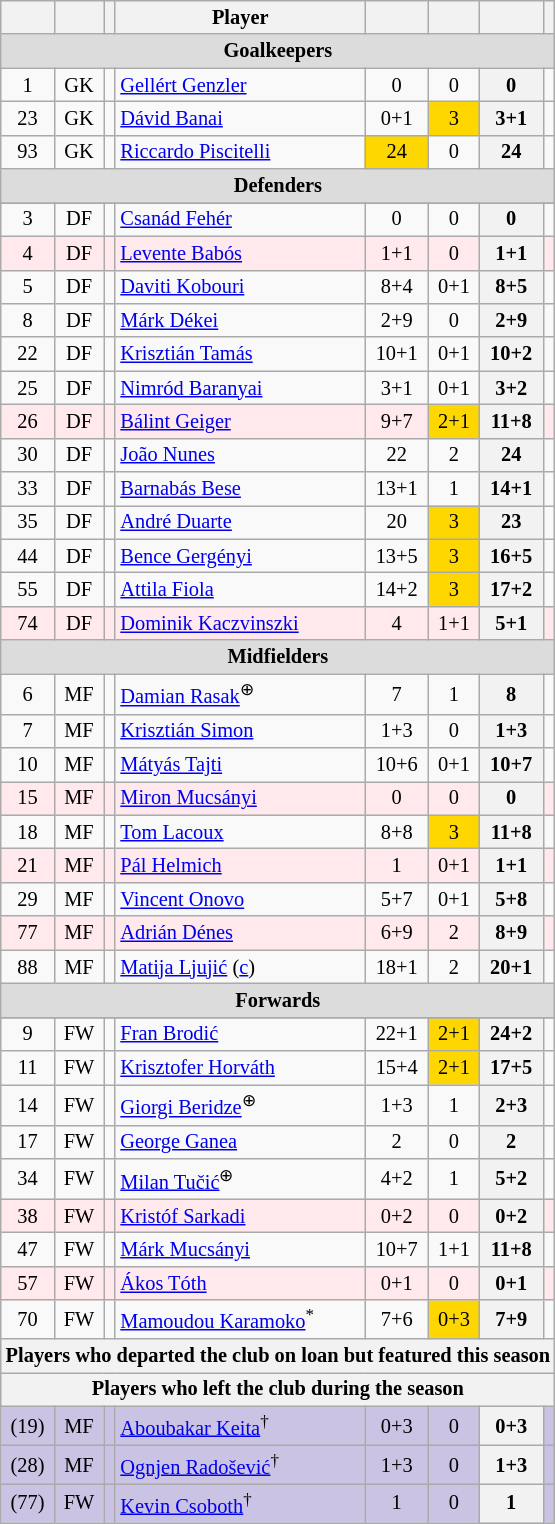<table class="wikitable sortable sticky-header" style="text-align:center; font-size:85%;">
<tr>
<th></th>
<th></th>
<th></th>
<th>Player</th>
<th></th>
<th></th>
<th></th>
<th class="unsortable"></th>
</tr>
<tr>
<th colspan=8 style=background:#dcdcdc; text-align:center>Goalkeepers</th>
</tr>
<tr>
<td>1</td>
<td>GK</td>
<td></td>
<td style="text-align:left;" data-sort-value="Genzler"><a href='#'>Gellért Genzler</a></td>
<td>0</td>
<td>0</td>
<th>0</th>
<td></td>
</tr>
<tr>
<td>23</td>
<td>GK</td>
<td></td>
<td style="text-align:left;" data-sort-value="Banai"><a href='#'>Dávid Banai</a></td>
<td>0+1</td>
<td style="background-color: gold;">3</td>
<th>3+1</th>
<td></td>
</tr>
<tr>
<td>93</td>
<td>GK</td>
<td></td>
<td style="text-align:left;" data-sort-value="Piscitelli"><a href='#'>Riccardo Piscitelli</a></td>
<td style="background-color: gold;">24</td>
<td>0</td>
<th>24</th>
<td></td>
</tr>
<tr>
<th colspan=8 style=background:#dcdcdc; text-align:center>Defenders</th>
</tr>
<tr>
</tr>
<tr>
<td>3</td>
<td>DF</td>
<td></td>
<td style="text-align:left;" data-sort-value="Feher"><a href='#'>Csanád Fehér</a></td>
<td>0</td>
<td>0</td>
<th>0</th>
<td></td>
</tr>
<tr bgcolor=#ffe9ec>
<td>4</td>
<td>DF</td>
<td></td>
<td style="text-align:left;" data-sort-value="Babos"><a href='#'>Levente Babós</a></td>
<td>1+1</td>
<td>0</td>
<th>1+1</th>
<td></td>
</tr>
<tr>
<td>5</td>
<td>DF</td>
<td></td>
<td style="text-align:left;" data-sort-value="Kobouri"><a href='#'>Daviti Kobouri</a></td>
<td>8+4</td>
<td>0+1</td>
<th>8+5</th>
<td></td>
</tr>
<tr>
<td>8</td>
<td>DF</td>
<td></td>
<td style="text-align:left;" data-sort-value="Dekei"><a href='#'>Márk Dékei</a></td>
<td>2+9</td>
<td>0</td>
<th>2+9</th>
<td></td>
</tr>
<tr>
<td>22</td>
<td>DF</td>
<td></td>
<td style="text-align:left;" data-sort-value="TamasK"><a href='#'>Krisztián Tamás</a></td>
<td>10+1</td>
<td>0+1</td>
<th>10+2</th>
<td></td>
</tr>
<tr>
<td>25</td>
<td>DF</td>
<td></td>
<td style="text-align:left;" data-sort-value="Baranyai"><a href='#'>Nimród Baranyai</a></td>
<td>3+1</td>
<td>0+1</td>
<th>3+2</th>
<td></td>
</tr>
<tr bgcolor=#ffe9ec>
<td>26</td>
<td>DF</td>
<td></td>
<td style="text-align:left;" data-sort-value="Geiger"><a href='#'>Bálint Geiger</a></td>
<td>9+7</td>
<td style="background-color: gold;">2+1</td>
<th>11+8</th>
<td></td>
</tr>
<tr>
<td>30</td>
<td>DF</td>
<td></td>
<td style="text-align:left;" data-sort-value="Nunes"><a href='#'>João Nunes</a></td>
<td>22</td>
<td>2</td>
<th>24</th>
<td></td>
</tr>
<tr>
<td>33</td>
<td>DF</td>
<td></td>
<td style="text-align:left;" data-sort-value="Bese"><a href='#'>Barnabás Bese</a></td>
<td>13+1</td>
<td>1</td>
<th>14+1</th>
<td></td>
</tr>
<tr>
<td>35</td>
<td>DF</td>
<td></td>
<td style="text-align:left;" data-sort-value="Duarte"><a href='#'>André Duarte</a></td>
<td>20</td>
<td style="background-color: gold;">3</td>
<th>23</th>
<td></td>
</tr>
<tr>
<td>44</td>
<td>DF</td>
<td></td>
<td style="text-align:left;" data-sort-value="Gergenyi"><a href='#'>Bence Gergényi</a></td>
<td>13+5</td>
<td style="background-color: gold;">3</td>
<th>16+5</th>
<td></td>
</tr>
<tr>
<td>55</td>
<td>DF</td>
<td></td>
<td style="text-align:left;" data-sort-value="Fiola"><a href='#'>Attila Fiola</a></td>
<td>14+2</td>
<td style="background-color: gold;">3</td>
<th>17+2</th>
<td></td>
</tr>
<tr bgcolor=#ffe9ec>
<td>74</td>
<td>DF</td>
<td></td>
<td style="text-align:left;" data-sort-value="Kaczvinszki"><a href='#'>Dominik Kaczvinszki</a></td>
<td>4</td>
<td>1+1</td>
<th>5+1</th>
<td></td>
</tr>
<tr>
<th colspan=9 style=background:#dcdcdc; text-align:center>Midfielders</th>
</tr>
<tr nes>
<td>6</td>
<td>MF</td>
<td></td>
<td style="text-align:left;" data-sort-value="Rasak"><a href='#'>Damian Rasak</a><sup>⊕</sup></td>
<td>7</td>
<td>1</td>
<th>8</th>
<td></td>
</tr>
<tr>
<td>7</td>
<td>MF</td>
<td></td>
<td style="text-align:left;" data-sort-value="Simon"><a href='#'>Krisztián Simon</a></td>
<td>1+3</td>
<td>0</td>
<th>1+3</th>
<td></td>
</tr>
<tr>
<td>10</td>
<td>MF</td>
<td></td>
<td style="text-align:left;" data-sort-value="Tajti"><a href='#'>Mátyás Tajti</a></td>
<td>10+6</td>
<td>0+1</td>
<th>10+7</th>
<td></td>
</tr>
<tr bgcolor=#ffe9ec>
<td>15</td>
<td>MF</td>
<td></td>
<td style="text-align:left;" data-sort-value="MucsanyiMi"><a href='#'>Miron Mucsányi</a></td>
<td>0</td>
<td>0</td>
<th>0</th>
<td></td>
</tr>
<tr>
<td>18</td>
<td>MF</td>
<td></td>
<td style="text-align:left;" data-sort-value="Lacoux"><a href='#'>Tom Lacoux</a></td>
<td>8+8</td>
<td style="background-color: gold;">3</td>
<th>11+8</th>
<td></td>
</tr>
<tr bgcolor=#ffe9ec>
<td>21</td>
<td>MF</td>
<td></td>
<td style="text-align:left;" data-sort-value="Helmich"><a href='#'>Pál Helmich</a></td>
<td>1</td>
<td>0+1</td>
<th>1+1</th>
<td></td>
</tr>
<tr>
<td>29</td>
<td>MF</td>
<td></td>
<td style="text-align:left;" data-sort-value="Onovo"><a href='#'>Vincent Onovo</a></td>
<td>5+7</td>
<td>0+1</td>
<th>5+8</th>
<td></td>
</tr>
<tr bgcolor=#ffe9ec>
<td>77</td>
<td>MF</td>
<td></td>
<td style="text-align:left;" data-sort-value="Denes"><a href='#'>Adrián Dénes</a></td>
<td>6+9</td>
<td>2</td>
<th>8+9</th>
<td></td>
</tr>
<tr>
<td>88</td>
<td>MF</td>
<td></td>
<td style="text-align:left;" data-sort-value="Ljujic"><a href='#'>Matija Ljujić</a> (<a href='#'>c</a>)</td>
<td>18+1</td>
<td>2</td>
<th>20+1</th>
<td></td>
</tr>
<tr>
<th colspan=8 style=background:#dcdcdc; text-align:center>Forwards</th>
</tr>
<tr>
</tr>
<tr>
<td>9</td>
<td>FW</td>
<td></td>
<td style="text-align:left;" data-sort-value="Brodic"><a href='#'>Fran Brodić</a></td>
<td>22+1</td>
<td style="background-color: gold;">2+1</td>
<th>24+2</th>
<td></td>
</tr>
<tr>
<td>11</td>
<td>FW</td>
<td></td>
<td style="text-align:left;" data-sort-value="HorvathK"><a href='#'>Krisztofer Horváth</a></td>
<td>15+4</td>
<td style="background-color: gold;">2+1</td>
<th>17+5</th>
<td></td>
</tr>
<tr>
<td>14</td>
<td>FW</td>
<td></td>
<td style="text-align:left;" data-sort-value="Beridze"><a href='#'>Giorgi Beridze</a><sup>⊕</sup></td>
<td>1+3</td>
<td>1</td>
<th>2+3</th>
<td></td>
</tr>
<tr>
<td>17</td>
<td>FW</td>
<td></td>
<td style="text-align:left;" data-sort-value="Ganea"><a href='#'>George Ganea</a></td>
<td>2</td>
<td>0</td>
<th>2</th>
<td></td>
</tr>
<tr>
<td>34</td>
<td>FW</td>
<td></td>
<td style="text-align:left;" data-sort-value="Tucic"><a href='#'>Milan Tučić</a><sup>⊕</sup></td>
<td>4+2</td>
<td>1</td>
<th>5+2</th>
<td></td>
</tr>
<tr bgcolor=#ffe9ec>
<td>38</td>
<td>FW</td>
<td></td>
<td style="text-align:left;" data-sort-value="Sarkadi"><a href='#'>Kristóf Sarkadi</a></td>
<td>0+2</td>
<td>0</td>
<th>0+2</th>
<td></td>
</tr>
<tr>
<td>47</td>
<td>FW</td>
<td></td>
<td style="text-align:left;" data-sort-value="MucsanyiMa"><a href='#'>Márk Mucsányi</a></td>
<td>10+7</td>
<td>1+1</td>
<th>11+8</th>
<td></td>
</tr>
<tr bgcolor=#ffe9ec>
<td>57</td>
<td>FW</td>
<td></td>
<td style="text-align:left;" data-sort-value="TothA"><a href='#'>Ákos Tóth</a></td>
<td>0+1</td>
<td>0</td>
<th>0+1</th>
<td></td>
</tr>
<tr>
<td>70</td>
<td>FW</td>
<td></td>
<td style="text-align:left;" data-sort-value="Karamoko"><a href='#'>Mamoudou Karamoko</a><sup>*</sup></td>
<td>7+6</td>
<td style="background-color: gold;">0+3</td>
<th>7+9</th>
<td></td>
</tr>
<tr>
<th colspan="8">Players who departed the club on loan but featured this season</th>
</tr>
<tr>
<th colspan="8">Players who left the club during the season</th>
</tr>
<tr bgcolor=#CBC3E3>
<td>(19)</td>
<td>MF</td>
<td></td>
<td style="text-align:left;" data-sort-value="Keita"><a href='#'>Aboubakar Keita</a><sup>†</sup></td>
<td>0+3</td>
<td>0</td>
<th>0+3</th>
<td></td>
</tr>
<tr bgcolor=#CBC3E3>
<td>(28)</td>
<td>MF</td>
<td></td>
<td style="text-align:left;" data-sort-value="Radosevic"><a href='#'>Ognjen Radošević</a><sup>†</sup></td>
<td>1+3</td>
<td>0</td>
<th>1+3</th>
<td></td>
</tr>
<tr bgcolor=#CBC3E3>
<td>(77)</td>
<td>FW</td>
<td></td>
<td style="text-align:left;" data-sort-value="Csoboth"><a href='#'>Kevin Csoboth</a><sup>†</sup></td>
<td>1</td>
<td>0</td>
<th>1</th>
<td></td>
</tr>
</table>
